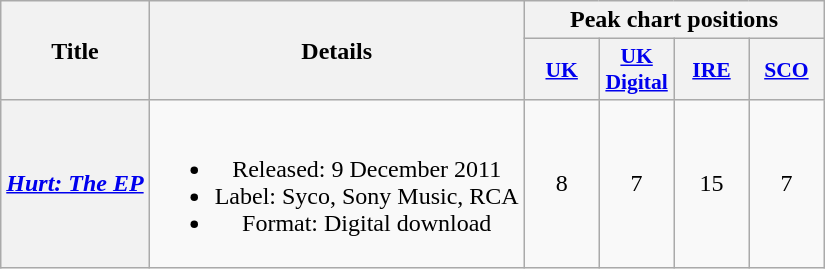<table class="wikitable plainrowheaders" style="text-align:center;" border="1">
<tr>
<th scope="col" rowspan="2">Title</th>
<th scope="col" rowspan="2">Details</th>
<th scope="col" colspan="4">Peak chart positions</th>
</tr>
<tr>
<th scope="col" style="width:3em;font-size:90%;"><a href='#'>UK</a><br></th>
<th scope="col" style="width:3em;font-size:90%;"><a href='#'>UK Digital</a><br></th>
<th scope="col" style="width:3em;font-size:90%;"><a href='#'>IRE</a><br></th>
<th scope="col" style="width:3em;font-size:90%;"><a href='#'>SCO</a><br></th>
</tr>
<tr>
<th scope="row"><em><a href='#'>Hurt: The EP</a></em></th>
<td><br><ul><li>Released: 9 December 2011</li><li>Label: Syco, Sony Music, RCA</li><li>Format: Digital download</li></ul></td>
<td>8</td>
<td>7</td>
<td>15</td>
<td>7</td>
</tr>
</table>
